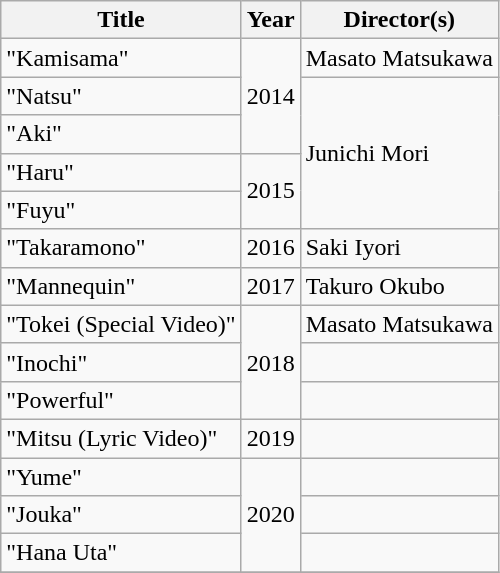<table class="wikitable">
<tr>
<th>Title</th>
<th>Year</th>
<th>Director(s)</th>
</tr>
<tr>
<td>"Kamisama"</td>
<td rowspan="3">2014</td>
<td>Masato Matsukawa</td>
</tr>
<tr>
<td>"Natsu"</td>
<td rowspan="4">Junichi Mori</td>
</tr>
<tr>
<td>"Aki"</td>
</tr>
<tr>
<td>"Haru"</td>
<td rowspan="2">2015</td>
</tr>
<tr>
<td>"Fuyu"</td>
</tr>
<tr>
<td>"Takaramono"</td>
<td>2016</td>
<td>Saki Iyori</td>
</tr>
<tr>
<td>"Mannequin"</td>
<td>2017</td>
<td>Takuro Okubo</td>
</tr>
<tr>
<td>"Tokei (Special Video)"</td>
<td rowspan="3">2018</td>
<td>Masato Matsukawa</td>
</tr>
<tr>
<td>"Inochi"</td>
<td></td>
</tr>
<tr>
<td>"Powerful"</td>
<td></td>
</tr>
<tr>
<td>"Mitsu (Lyric Video)"</td>
<td>2019</td>
<td></td>
</tr>
<tr>
<td>"Yume"</td>
<td rowspan="3">2020</td>
<td></td>
</tr>
<tr>
<td>"Jouka"</td>
<td></td>
</tr>
<tr>
<td>"Hana Uta"</td>
<td></td>
</tr>
<tr>
</tr>
</table>
